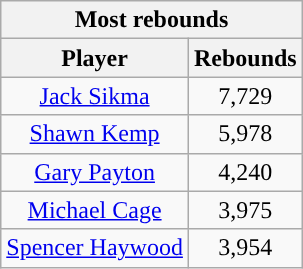<table class="wikitable sortable" style="text-align:center">
<tr>
<th colspan="2" style="text-align:center; ">Most rebounds</th>
</tr>
<tr>
<th style="text-align:center; ">Player</th>
<th style="text-align:center; ">Rebounds</th>
</tr>
<tr>
<td><a href='#'>Jack Sikma</a></td>
<td>7,729</td>
</tr>
<tr>
<td><a href='#'>Shawn Kemp</a></td>
<td>5,978</td>
</tr>
<tr>
<td><a href='#'>Gary Payton</a></td>
<td>4,240</td>
</tr>
<tr>
<td><a href='#'>Michael Cage</a></td>
<td>3,975</td>
</tr>
<tr>
<td><a href='#'>Spencer Haywood</a></td>
<td>3,954</td>
</tr>
</table>
